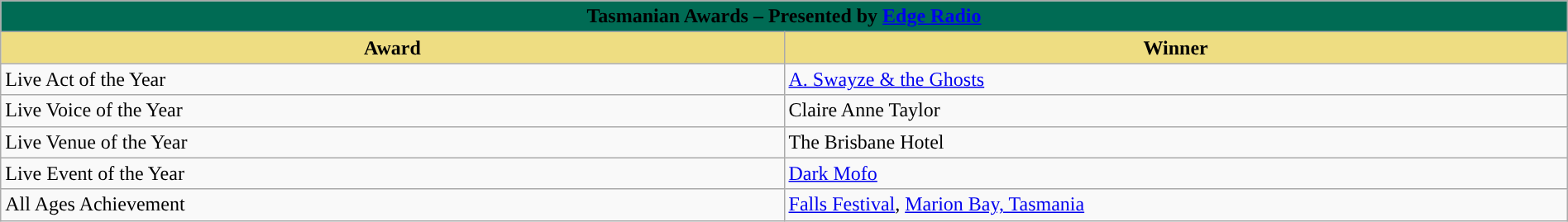<table class="wikitable" width=100%>
<tr>
<th colspan="2" ! style="width:15%;background:#006b54">Tasmanian Awards – Presented by <a href='#'>Edge Radio</a></th>
</tr>
<tr>
<th style="width:10%;background:#EEDD82;">Award</th>
<th style="width:10%;background:#EEDD82;">Winner</th>
</tr>
<tr>
<td>Live Act of the Year</td>
<td><a href='#'>A. Swayze & the Ghosts</a></td>
</tr>
<tr>
<td>Live Voice of the Year</td>
<td>Claire Anne Taylor</td>
</tr>
<tr>
<td>Live Venue of the Year</td>
<td>The Brisbane Hotel</td>
</tr>
<tr>
<td>Live Event of the Year</td>
<td><a href='#'>Dark Mofo</a></td>
</tr>
<tr>
<td>All Ages Achievement</td>
<td><a href='#'>Falls Festival</a>, <a href='#'>Marion Bay, Tasmania</a></td>
</tr>
</table>
